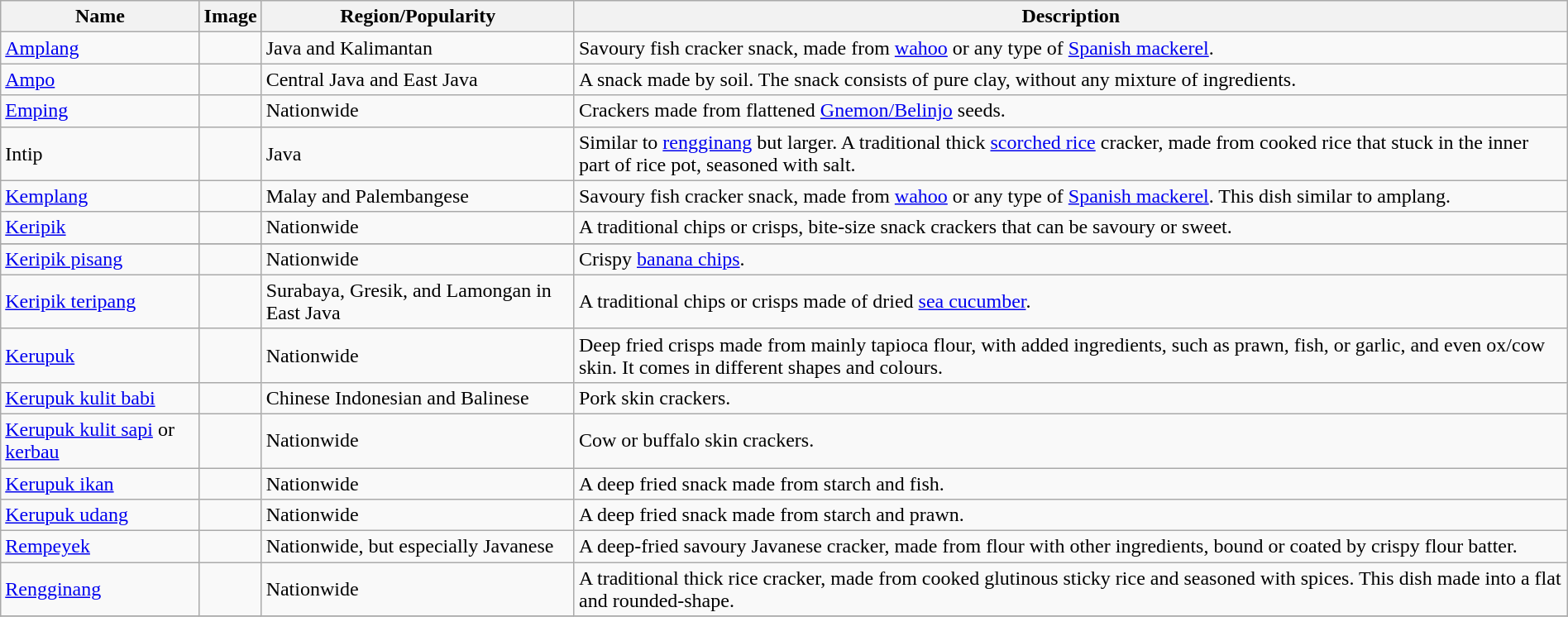<table class="wikitable sortable" width="100%">
<tr>
<th>Name</th>
<th>Image</th>
<th>Region/Popularity</th>
<th>Description</th>
</tr>
<tr>
<td><a href='#'>Amplang</a></td>
<td></td>
<td>Java and Kalimantan</td>
<td>Savoury fish cracker snack, made from <a href='#'>wahoo</a> or any type of <a href='#'>Spanish mackerel</a>.</td>
</tr>
<tr>
<td><a href='#'>Ampo</a></td>
<td></td>
<td>Central Java and East Java</td>
<td>A snack made by soil. The snack consists of pure clay, without any mixture of ingredients.</td>
</tr>
<tr>
<td><a href='#'>Emping</a></td>
<td></td>
<td>Nationwide</td>
<td>Crackers made from flattened <a href='#'>Gnemon/Belinjo</a> seeds.</td>
</tr>
<tr>
<td>Intip</td>
<td></td>
<td>Java</td>
<td>Similar to <a href='#'>rengginang</a> but larger. A traditional thick <a href='#'>scorched rice</a> cracker, made from cooked rice that stuck in the inner part of rice pot, seasoned with salt.</td>
</tr>
<tr>
<td><a href='#'>Kemplang</a></td>
<td></td>
<td>Malay and Palembangese</td>
<td>Savoury fish cracker snack, made from <a href='#'>wahoo</a> or any type of <a href='#'>Spanish mackerel</a>. This dish similar to amplang.</td>
</tr>
<tr>
<td><a href='#'>Keripik</a></td>
<td></td>
<td>Nationwide</td>
<td>A traditional chips or crisps, bite-size snack crackers that can be savoury or sweet.</td>
</tr>
<tr>
</tr>
<tr>
<td><a href='#'>Keripik pisang</a></td>
<td></td>
<td>Nationwide</td>
<td>Crispy <a href='#'>banana chips</a>.</td>
</tr>
<tr>
<td><a href='#'>Keripik teripang</a></td>
<td></td>
<td>Surabaya, Gresik, and Lamongan in East Java</td>
<td>A traditional chips or crisps made of dried <a href='#'>sea cucumber</a>.</td>
</tr>
<tr>
<td><a href='#'>Kerupuk</a></td>
<td></td>
<td>Nationwide</td>
<td>Deep fried crisps made from mainly tapioca flour, with added ingredients, such as prawn, fish, or garlic, and even ox/cow skin. It comes in different shapes and colours.</td>
</tr>
<tr>
<td><a href='#'>Kerupuk kulit babi</a></td>
<td></td>
<td>Chinese Indonesian and Balinese</td>
<td>Pork skin crackers.</td>
</tr>
<tr>
<td><a href='#'>Kerupuk kulit sapi</a> or <a href='#'>kerbau</a></td>
<td></td>
<td>Nationwide</td>
<td>Cow or buffalo skin crackers.</td>
</tr>
<tr>
<td><a href='#'>Kerupuk ikan</a></td>
<td></td>
<td>Nationwide</td>
<td>A deep fried snack made from starch and fish.</td>
</tr>
<tr>
<td><a href='#'>Kerupuk udang</a></td>
<td></td>
<td>Nationwide</td>
<td>A deep fried snack made from starch and prawn.</td>
</tr>
<tr>
<td><a href='#'>Rempeyek</a></td>
<td></td>
<td>Nationwide, but especially Javanese</td>
<td>A deep-fried savoury Javanese cracker, made from flour with other ingredients, bound or coated by crispy flour batter.</td>
</tr>
<tr>
<td><a href='#'>Rengginang</a></td>
<td></td>
<td>Nationwide</td>
<td>A traditional thick rice cracker, made from cooked glutinous sticky rice and seasoned with spices. This dish made into a flat and rounded-shape.</td>
</tr>
<tr>
</tr>
</table>
